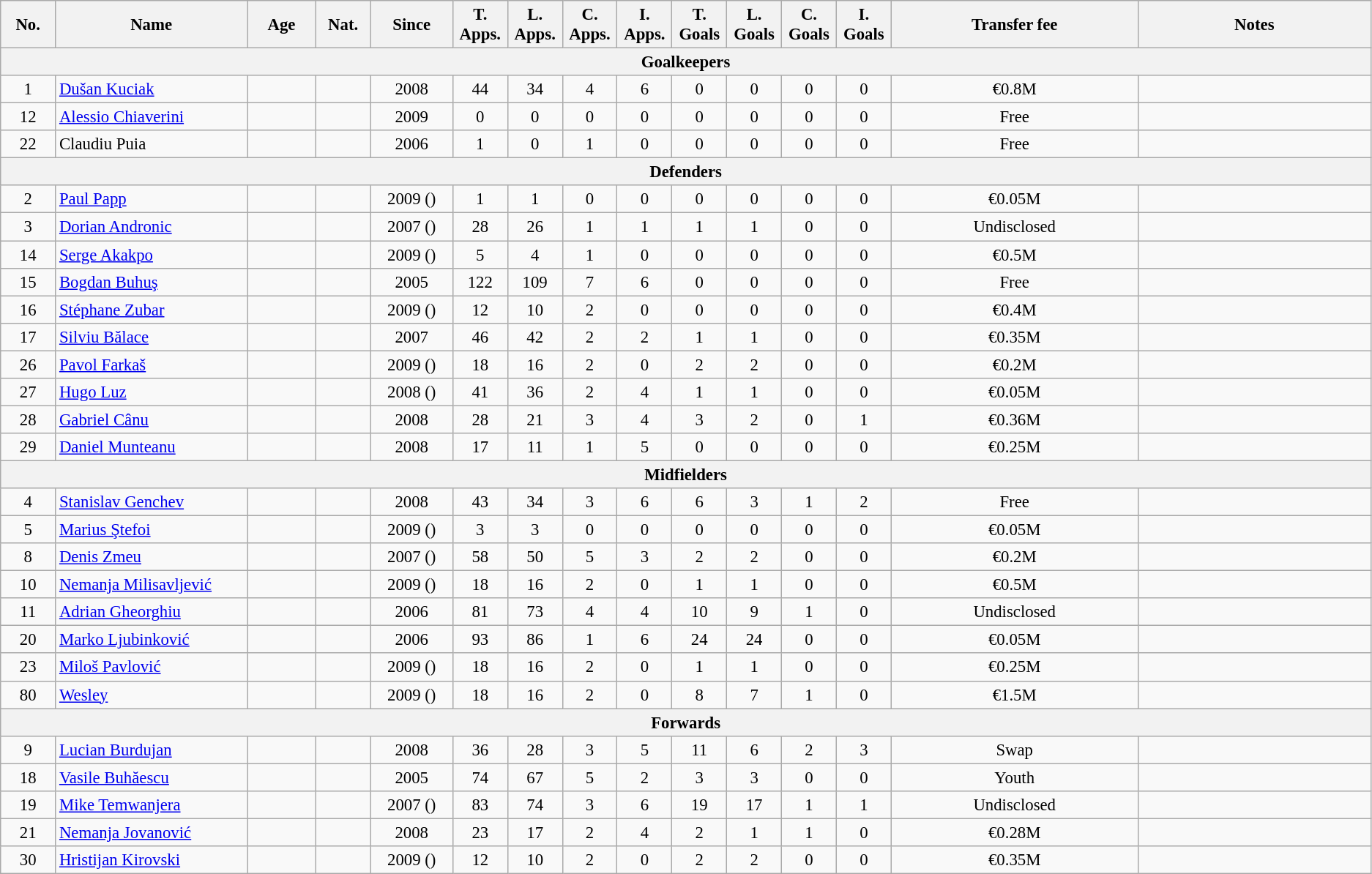<table class="wikitable" style="font-size: 95%; text-align: center;">
<tr>
<th width="4%">No.</th>
<th width="14%">Name</th>
<th width="5%">Age</th>
<th width="4%">Nat.</th>
<th width="6%">Since</th>
<th width=4%>T. Apps.</th>
<th width=4%>L. Apps.</th>
<th width=4%>C. Apps.</th>
<th width=4%>I. Apps.</th>
<th width=4%>T. Goals</th>
<th width=4%>L. Goals</th>
<th width=4%>C. Goals</th>
<th width=4%>I. Goals</th>
<th width="18%">Transfer fee</th>
<th width="17%">Notes</th>
</tr>
<tr>
<th colspan=18>Goalkeepers</th>
</tr>
<tr>
<td>1</td>
<td align=left><a href='#'>Dušan Kuciak</a></td>
<td></td>
<td align=left></td>
<td>2008</td>
<td>44 </td>
<td>34 </td>
<td>4 </td>
<td>6 </td>
<td>0 </td>
<td>0 </td>
<td>0 </td>
<td>0 </td>
<td>€0.8M</td>
<td></td>
</tr>
<tr>
<td>12</td>
<td align=left><a href='#'>Alessio Chiaverini</a></td>
<td></td>
<td align=left></td>
<td>2009</td>
<td>0 </td>
<td>0 </td>
<td>0 </td>
<td>0 </td>
<td>0 </td>
<td>0 </td>
<td>0 </td>
<td>0 </td>
<td>Free</td>
<td></td>
</tr>
<tr>
<td>22</td>
<td align=left>Claudiu Puia</td>
<td></td>
<td align=left></td>
<td>2006</td>
<td>1 </td>
<td>0 </td>
<td>1 </td>
<td>0 </td>
<td>0 </td>
<td>0 </td>
<td>0 </td>
<td>0 </td>
<td>Free</td>
<td></td>
</tr>
<tr>
<th colspan=18>Defenders</th>
</tr>
<tr>
<td>2</td>
<td align=left><a href='#'>Paul Papp</a></td>
<td></td>
<td align=left></td>
<td>2009 ()</td>
<td>1 </td>
<td>1 </td>
<td>0 </td>
<td>0 </td>
<td>0 </td>
<td>0 </td>
<td>0 </td>
<td>0 </td>
<td>€0.05M</td>
<td></td>
</tr>
<tr>
<td>3</td>
<td align=left><a href='#'>Dorian Andronic</a></td>
<td></td>
<td align=left></td>
<td>2007 ()</td>
<td>28 </td>
<td>26 </td>
<td>1 </td>
<td>1 </td>
<td>1 </td>
<td>1 </td>
<td>0 </td>
<td>0 </td>
<td>Undisclosed</td>
<td></td>
</tr>
<tr>
<td>14</td>
<td align=left><a href='#'>Serge Akakpo</a></td>
<td></td>
<td align=left></td>
<td>2009 ()</td>
<td>5 </td>
<td>4 </td>
<td>1 </td>
<td>0 </td>
<td>0 </td>
<td>0 </td>
<td>0 </td>
<td>0 </td>
<td>€0.5M</td>
<td></td>
</tr>
<tr>
<td>15</td>
<td align=left><a href='#'>Bogdan Buhuş</a></td>
<td></td>
<td align=left></td>
<td>2005</td>
<td>122 </td>
<td>109 </td>
<td>7 </td>
<td>6 </td>
<td>0 </td>
<td>0 </td>
<td>0 </td>
<td>0 </td>
<td>Free</td>
<td></td>
</tr>
<tr>
<td>16</td>
<td align=left><a href='#'>Stéphane Zubar</a></td>
<td></td>
<td align=left></td>
<td>2009 ()</td>
<td>12 </td>
<td>10 </td>
<td>2 </td>
<td>0 </td>
<td>0 </td>
<td>0 </td>
<td>0 </td>
<td>0 </td>
<td>€0.4M</td>
<td></td>
</tr>
<tr>
<td>17</td>
<td align=left><a href='#'>Silviu Bălace</a></td>
<td></td>
<td align=left></td>
<td>2007</td>
<td>46 </td>
<td>42 </td>
<td>2 </td>
<td>2 </td>
<td>1 </td>
<td>1 </td>
<td>0 </td>
<td>0 </td>
<td>€0.35M</td>
<td></td>
</tr>
<tr>
<td>26</td>
<td align=left><a href='#'>Pavol Farkaš</a></td>
<td></td>
<td align=left></td>
<td>2009 ()</td>
<td>18 </td>
<td>16 </td>
<td>2 </td>
<td>0 </td>
<td>2 </td>
<td>2 </td>
<td>0 </td>
<td>0 </td>
<td>€0.2M</td>
<td></td>
</tr>
<tr>
<td>27</td>
<td align=left><a href='#'>Hugo Luz</a></td>
<td></td>
<td align=left></td>
<td>2008 ()</td>
<td>41 </td>
<td>36 </td>
<td>2 </td>
<td>4 </td>
<td>1 </td>
<td>1 </td>
<td>0 </td>
<td>0 </td>
<td>€0.05M</td>
<td></td>
</tr>
<tr>
<td>28</td>
<td align=left><a href='#'>Gabriel Cânu</a></td>
<td></td>
<td align=left></td>
<td>2008</td>
<td>28 </td>
<td>21 </td>
<td>3 </td>
<td>4 </td>
<td>3 </td>
<td>2 </td>
<td>0 </td>
<td>1 </td>
<td>€0.36M</td>
<td></td>
</tr>
<tr>
<td>29</td>
<td align=left><a href='#'>Daniel Munteanu</a></td>
<td></td>
<td align=left></td>
<td>2008</td>
<td>17 </td>
<td>11 </td>
<td>1 </td>
<td>5 </td>
<td>0 </td>
<td>0 </td>
<td>0 </td>
<td>0 </td>
<td>€0.25M</td>
<td></td>
</tr>
<tr>
<th colspan=18>Midfielders</th>
</tr>
<tr>
<td>4</td>
<td align=left><a href='#'>Stanislav Genchev</a></td>
<td></td>
<td align=left></td>
<td>2008</td>
<td>43 </td>
<td>34 </td>
<td>3 </td>
<td>6 </td>
<td>6 </td>
<td>3 </td>
<td>1 </td>
<td>2 </td>
<td>Free</td>
<td></td>
</tr>
<tr>
<td>5</td>
<td align=left><a href='#'>Marius Ştefoi</a></td>
<td></td>
<td align=left></td>
<td>2009 ()</td>
<td>3 </td>
<td>3 </td>
<td>0 </td>
<td>0 </td>
<td>0 </td>
<td>0 </td>
<td>0 </td>
<td>0 </td>
<td>€0.05M</td>
<td></td>
</tr>
<tr>
<td>8</td>
<td align=left><a href='#'>Denis Zmeu</a></td>
<td></td>
<td align=left></td>
<td>2007 ()</td>
<td>58 </td>
<td>50 </td>
<td>5 </td>
<td>3 </td>
<td>2 </td>
<td>2 </td>
<td>0 </td>
<td>0 </td>
<td>€0.2M</td>
<td></td>
</tr>
<tr>
<td>10</td>
<td align=left><a href='#'>Nemanja Milisavljević</a></td>
<td></td>
<td align=left></td>
<td>2009 ()</td>
<td>18 </td>
<td>16 </td>
<td>2 </td>
<td>0 </td>
<td>1 </td>
<td>1 </td>
<td>0 </td>
<td>0 </td>
<td>€0.5M</td>
<td></td>
</tr>
<tr>
<td>11</td>
<td align=left><a href='#'>Adrian Gheorghiu</a></td>
<td></td>
<td align=left></td>
<td>2006</td>
<td>81 </td>
<td>73 </td>
<td>4 </td>
<td>4 </td>
<td>10 </td>
<td>9 </td>
<td>1 </td>
<td>0 </td>
<td>Undisclosed</td>
<td></td>
</tr>
<tr>
<td>20</td>
<td align=left><a href='#'>Marko Ljubinković</a></td>
<td></td>
<td align=left></td>
<td>2006</td>
<td>93 </td>
<td>86 </td>
<td>1 </td>
<td>6 </td>
<td>24 </td>
<td>24 </td>
<td>0 </td>
<td>0 </td>
<td>€0.05M</td>
<td></td>
</tr>
<tr>
<td>23</td>
<td align=left><a href='#'>Miloš Pavlović</a></td>
<td></td>
<td align=left></td>
<td>2009 ()</td>
<td>18 </td>
<td>16 </td>
<td>2 </td>
<td>0 </td>
<td>1 </td>
<td>1 </td>
<td>0 </td>
<td>0 </td>
<td>€0.25M</td>
<td></td>
</tr>
<tr>
<td>80</td>
<td align=left><a href='#'>Wesley</a></td>
<td></td>
<td align=left></td>
<td>2009 ()</td>
<td>18 </td>
<td>16 </td>
<td>2 </td>
<td>0 </td>
<td>8 </td>
<td>7 </td>
<td>1 </td>
<td>0 </td>
<td>€1.5M</td>
<td></td>
</tr>
<tr>
<th colspan=18>Forwards</th>
</tr>
<tr>
<td>9</td>
<td align=left><a href='#'>Lucian Burdujan</a></td>
<td></td>
<td align=left></td>
<td>2008</td>
<td>36 </td>
<td>28 </td>
<td>3 </td>
<td>5 </td>
<td>11 </td>
<td>6 </td>
<td>2 </td>
<td>3 </td>
<td>Swap</td>
<td></td>
</tr>
<tr>
<td>18</td>
<td align=left><a href='#'>Vasile Buhăescu</a></td>
<td></td>
<td align=left></td>
<td>2005</td>
<td>74 </td>
<td>67 </td>
<td>5 </td>
<td>2 </td>
<td>3 </td>
<td>3 </td>
<td>0 </td>
<td>0 </td>
<td>Youth</td>
<td></td>
</tr>
<tr>
<td>19</td>
<td align=left><a href='#'>Mike Temwanjera</a></td>
<td></td>
<td align=left></td>
<td>2007 ()</td>
<td>83 </td>
<td>74 </td>
<td>3 </td>
<td>6 </td>
<td>19 </td>
<td>17 </td>
<td>1 </td>
<td>1 </td>
<td>Undisclosed</td>
<td></td>
</tr>
<tr>
<td>21</td>
<td align=left><a href='#'>Nemanja Jovanović</a></td>
<td></td>
<td align=left></td>
<td>2008</td>
<td>23 </td>
<td>17 </td>
<td>2 </td>
<td>4 </td>
<td>2 </td>
<td>1 </td>
<td>1 </td>
<td>0 </td>
<td>€0.28M</td>
<td></td>
</tr>
<tr>
<td>30</td>
<td align=left><a href='#'>Hristijan Kirovski</a></td>
<td></td>
<td align=left></td>
<td>2009 ()</td>
<td>12 </td>
<td>10 </td>
<td>2 </td>
<td>0 </td>
<td>2 </td>
<td>2 </td>
<td>0 </td>
<td>0 </td>
<td>€0.35M</td>
<td></td>
</tr>
</table>
